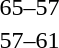<table style="text-align:center">
<tr>
<th width=200></th>
<th width=100></th>
<th width=200></th>
</tr>
<tr>
<td align=right><strong></strong></td>
<td align=center>65–57</td>
<td align=left></td>
</tr>
<tr>
<td align=right></td>
<td align=center>57–61</td>
<td align=left><strong></strong></td>
</tr>
</table>
